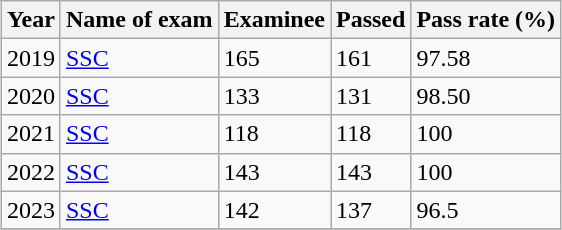<table class="wikitable" style="margin:1em auto;">
<tr>
<th>Year</th>
<th>Name of exam</th>
<th>Examinee</th>
<th>Passed</th>
<th>Pass rate (%)</th>
</tr>
<tr>
<td>2019</td>
<td><a href='#'>SSC</a></td>
<td>165</td>
<td>161</td>
<td>97.58</td>
</tr>
<tr>
<td>2020</td>
<td><a href='#'>SSC</a></td>
<td>133</td>
<td>131</td>
<td>98.50</td>
</tr>
<tr>
<td>2021</td>
<td><a href='#'>SSC</a></td>
<td>118</td>
<td>118</td>
<td>100</td>
</tr>
<tr>
<td>2022</td>
<td><a href='#'>SSC</a></td>
<td>143</td>
<td>143</td>
<td>100</td>
</tr>
<tr>
<td>2023</td>
<td><a href='#'>SSC</a></td>
<td>142</td>
<td>137</td>
<td>96.5</td>
</tr>
<tr>
</tr>
</table>
